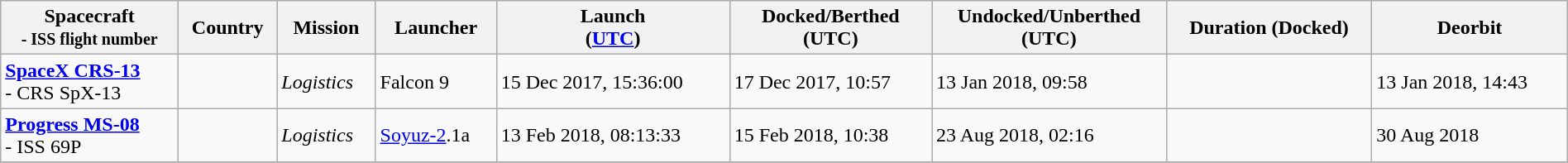<table class="wikitable" width="100%">
<tr>
<th style="text-align: center;"><strong>Spacecraft</strong><br><small>- ISS flight number</small></th>
<th style="text-align: center;"><strong>Country</strong></th>
<th style="text-align: center;"><strong>Mission</strong></th>
<th style="text-align: center;"><strong>Launcher</strong></th>
<th style="text-align: center;"><strong>Launch<br>(<a href='#'>UTC</a>)</strong></th>
<th style="text-align: center;"><strong>Docked/Berthed<br>(UTC) </strong></th>
<th style="text-align: center;"><strong>Undocked/Unberthed<br>(UTC)</strong></th>
<th style="text-align: center;"><strong>Duration (Docked)</strong></th>
<th style="text-align: center;"><strong>Deorbit</strong></th>
</tr>
<tr>
<td><strong><a href='#'>SpaceX CRS-13</a></strong><br> - CRS SpX-13</td>
<td></td>
<td><em>Logistics</em></td>
<td>Falcon 9</td>
<td>15 Dec 2017, 15:36:00</td>
<td>17 Dec 2017, 10:57</td>
<td>13 Jan 2018, 09:58</td>
<td></td>
<td>13 Jan 2018, 14:43</td>
</tr>
<tr>
<td><strong><a href='#'>Progress MS-08</a></strong><br> - ISS 69P</td>
<td></td>
<td><em>Logistics</em></td>
<td><a href='#'>Soyuz-2</a>.1a</td>
<td>13 Feb 2018, 08:13:33</td>
<td>15 Feb 2018, 10:38</td>
<td>23 Aug 2018, 02:16</td>
<td></td>
<td>30 Aug 2018</td>
</tr>
<tr>
</tr>
</table>
